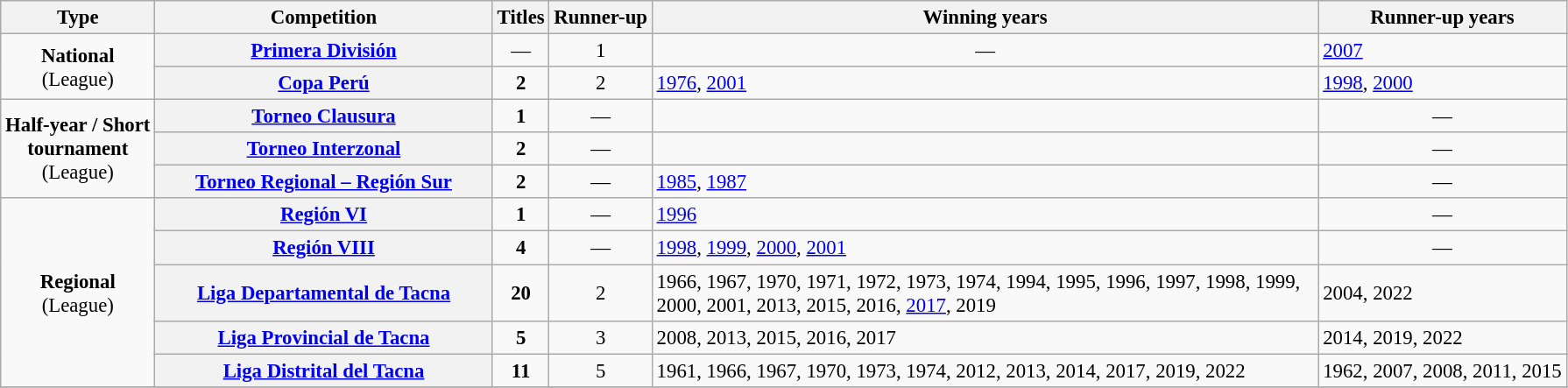<table class="wikitable plainrowheaders" style="font-size:95%; text-align:center;">
<tr>
<th>Type</th>
<th width=250px>Competition</th>
<th>Titles</th>
<th>Runner-up</th>
<th width=500px>Winning years</th>
<th>Runner-up years</th>
</tr>
<tr>
<td rowspan=2><strong>National</strong><br>(League)</td>
<th scope=col><a href='#'>Primera División</a></th>
<td style="text-align:center;">—</td>
<td>1</td>
<td style="text-align:center;">—</td>
<td align="left"><a href='#'>2007</a></td>
</tr>
<tr>
<th scope=col><a href='#'>Copa Perú</a></th>
<td><strong>2</strong></td>
<td>2</td>
<td align="left"><a href='#'>1976</a>, <a href='#'>2001</a></td>
<td align="left"><a href='#'>1998</a>, <a href='#'>2000</a></td>
</tr>
<tr>
<td rowspan=3><strong>Half-year / Short<br>tournament</strong><br>(League)</td>
<th scope=col><a href='#'>Torneo Clausura</a></th>
<td><strong>1</strong></td>
<td style="text-align:center;">—</td>
<td></td>
<td style="text-align:center;">—</td>
</tr>
<tr>
<th scope=col><a href='#'>Torneo Interzonal</a></th>
<td><strong>2</strong></td>
<td style="text-align:center;">—</td>
<td></td>
<td style="text-align:center;">—</td>
</tr>
<tr>
<th scope=col><a href='#'>Torneo Regional – Región Sur</a></th>
<td><strong>2</strong></td>
<td style="text-align:center;">—</td>
<td align="left"><a href='#'>1985</a>, <a href='#'>1987</a></td>
<td style="text-align:center;">—</td>
</tr>
<tr>
<td rowspan=5><strong>Regional</strong><br>(League)</td>
<th scope="col"><a href='#'>Región VI</a></th>
<td><strong>1</strong></td>
<td style="text-align:center;">—</td>
<td align="left"><a href='#'>1996</a></td>
<td style="text-align:center;">—</td>
</tr>
<tr>
<th scope=col><a href='#'>Región VIII</a></th>
<td><strong>4</strong></td>
<td style="text-align:center;">—</td>
<td align="left"><a href='#'>1998</a>, <a href='#'>1999</a>, <a href='#'>2000</a>, <a href='#'>2001</a></td>
<td style="text-align:center;">—</td>
</tr>
<tr>
<th scope=col><a href='#'>Liga Departamental de Tacna</a></th>
<td><strong>20</strong></td>
<td>2</td>
<td align="left">1966, 1967, 1970, 1971, 1972, 1973, 1974, 1994, 1995, 1996, 1997, 1998, 1999, 2000, 2001, 2013, 2015, 2016, <a href='#'>2017</a>, 2019</td>
<td align="left">2004, 2022</td>
</tr>
<tr>
<th scope=col><a href='#'>Liga Provincial de Tacna</a></th>
<td><strong>5</strong></td>
<td>3</td>
<td align="left">2008, 2013, 2015, 2016, 2017</td>
<td align="left">2014, 2019, 2022</td>
</tr>
<tr>
<th scope=col><a href='#'>Liga Distrital del Tacna</a></th>
<td><strong>11</strong></td>
<td>5</td>
<td align="left">1961, 1966, 1967, 1970, 1973, 1974, 2012, 2013, 2014, 2017, 2019, 2022</td>
<td align="left">1962, 2007, 2008, 2011, 2015</td>
</tr>
<tr>
</tr>
</table>
